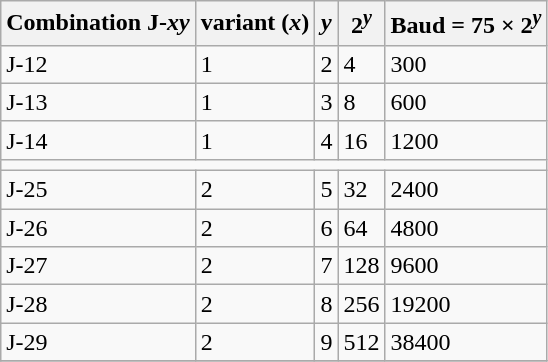<table class="wikitable">
<tr>
<th>Combination J-<em>xy</em></th>
<th>variant (<em>x</em>)</th>
<th><em>y</em></th>
<th>2<sup><em>y</em></sup></th>
<th>Baud = 75 × 2<sup><em>y</em></sup></th>
</tr>
<tr>
<td>J-12</td>
<td>1</td>
<td>2</td>
<td>4</td>
<td>300</td>
</tr>
<tr>
<td>J-13</td>
<td>1</td>
<td>3</td>
<td>8</td>
<td>600</td>
</tr>
<tr>
<td>J-14</td>
<td>1</td>
<td>4</td>
<td>16</td>
<td>1200</td>
</tr>
<tr>
<td colspan=5></td>
</tr>
<tr>
<td>J-25</td>
<td>2</td>
<td>5</td>
<td>32</td>
<td>2400</td>
</tr>
<tr>
<td>J-26</td>
<td>2</td>
<td>6</td>
<td>64</td>
<td>4800</td>
</tr>
<tr>
<td>J-27</td>
<td>2</td>
<td>7</td>
<td>128</td>
<td>9600</td>
</tr>
<tr>
<td>J-28</td>
<td>2</td>
<td>8</td>
<td>256</td>
<td>19200</td>
</tr>
<tr>
<td>J-29</td>
<td>2</td>
<td>9</td>
<td>512</td>
<td>38400</td>
</tr>
<tr>
</tr>
</table>
